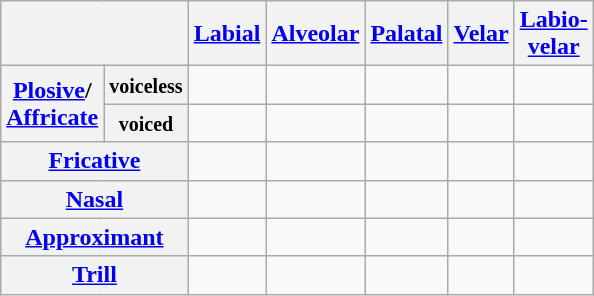<table class="wikitable" style="text-align:center">
<tr>
<th colspan="2"></th>
<th><a href='#'>Labial</a></th>
<th><a href='#'>Alveolar</a></th>
<th><a href='#'>Palatal</a></th>
<th><a href='#'>Velar</a></th>
<th><a href='#'>Labio-<br>velar</a></th>
</tr>
<tr>
<th rowspan="2"><a href='#'>Plosive</a>/<br><a href='#'>Affricate</a></th>
<th><small>voiceless</small></th>
<td></td>
<td></td>
<td></td>
<td></td>
<td></td>
</tr>
<tr>
<th><small>voiced</small></th>
<td></td>
<td></td>
<td></td>
<td></td>
<td></td>
</tr>
<tr>
<th colspan="2"><a href='#'>Fricative</a></th>
<td></td>
<td></td>
<td></td>
<td></td>
<td></td>
</tr>
<tr>
<th colspan="2"><a href='#'>Nasal</a></th>
<td></td>
<td></td>
<td></td>
<td></td>
<td></td>
</tr>
<tr>
<th colspan="2"><a href='#'>Approximant</a></th>
<td></td>
<td></td>
<td></td>
<td></td>
<td></td>
</tr>
<tr>
<th colspan="2"><a href='#'>Trill</a></th>
<td></td>
<td></td>
<td></td>
<td></td>
<td></td>
</tr>
</table>
